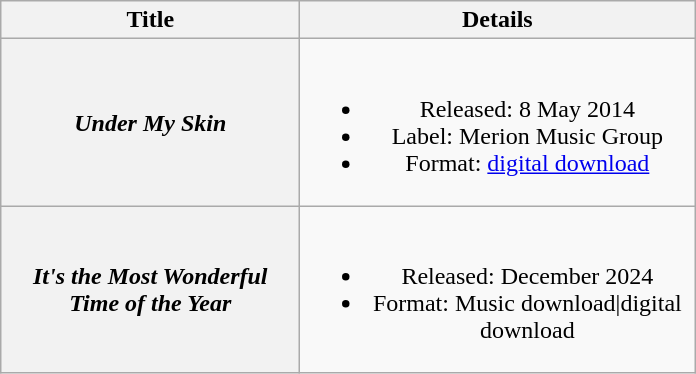<table class="wikitable plainrowheaders" style="text-align:center;">
<tr>
<th scope="col" style="width:12em;">Title</th>
<th scope="col" style="width:16em;">Details</th>
</tr>
<tr>
<th scope="row"><em>Under My Skin</em></th>
<td><br><ul><li>Released: 8 May 2014</li><li>Label: Merion Music Group</li><li>Format: <a href='#'>digital download</a></li></ul></td>
</tr>
<tr>
<th scope="row"><em>It's the Most Wonderful Time of the Year</em></th>
<td><br><ul><li>Released: December 2024</li><li>Format: Music download|digital download</li></ul></td>
</tr>
</table>
